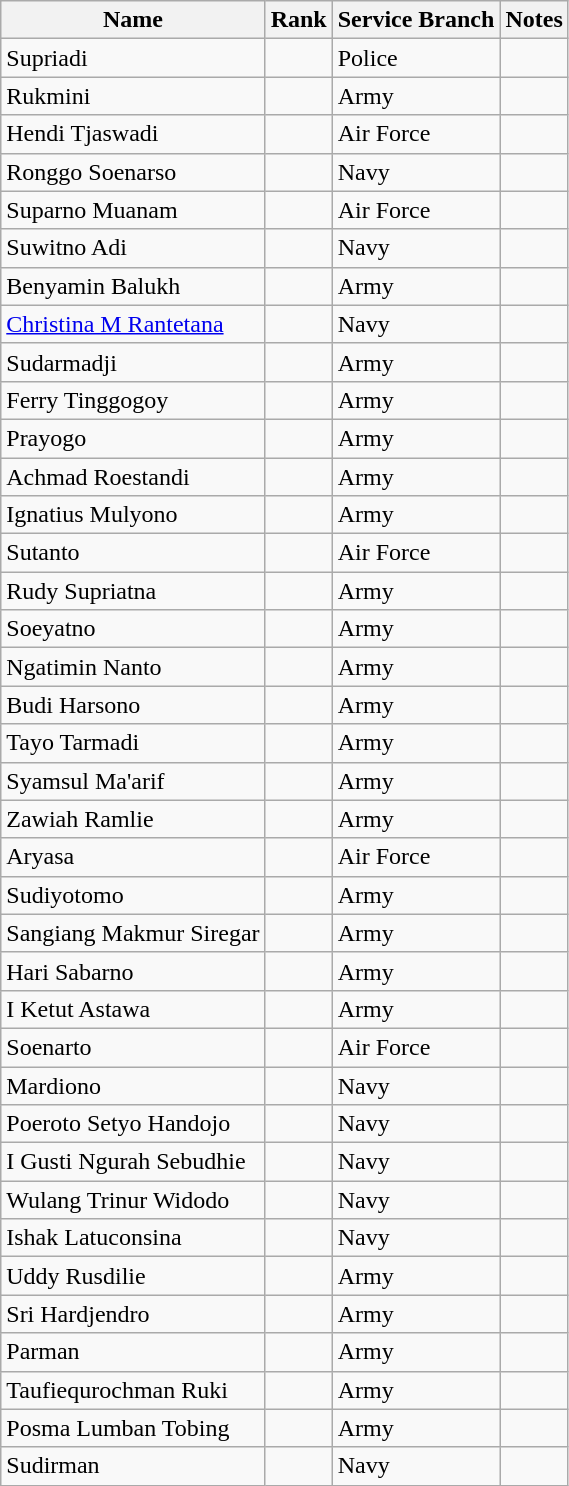<table class="wikitable sortable">
<tr>
<th>Name</th>
<th>Rank</th>
<th>Service Branch</th>
<th>Notes</th>
</tr>
<tr>
<td>Supriadi</td>
<td></td>
<td>Police</td>
<td></td>
</tr>
<tr>
<td>Rukmini</td>
<td></td>
<td>Army</td>
<td></td>
</tr>
<tr>
<td>Hendi Tjaswadi</td>
<td></td>
<td>Air Force</td>
<td></td>
</tr>
<tr>
<td>Ronggo Soenarso</td>
<td></td>
<td>Navy</td>
<td></td>
</tr>
<tr>
<td>Suparno Muanam</td>
<td></td>
<td>Air Force</td>
<td></td>
</tr>
<tr>
<td>Suwitno Adi</td>
<td></td>
<td>Navy</td>
<td></td>
</tr>
<tr>
<td>Benyamin Balukh</td>
<td></td>
<td>Army</td>
<td></td>
</tr>
<tr>
<td><a href='#'>Christina M Rantetana</a></td>
<td></td>
<td>Navy</td>
<td></td>
</tr>
<tr>
<td>Sudarmadji</td>
<td></td>
<td>Army</td>
<td></td>
</tr>
<tr>
<td>Ferry Tinggogoy</td>
<td></td>
<td>Army</td>
<td></td>
</tr>
<tr>
<td>Prayogo</td>
<td></td>
<td>Army</td>
<td></td>
</tr>
<tr>
<td>Achmad Roestandi</td>
<td></td>
<td>Army</td>
<td></td>
</tr>
<tr>
<td>Ignatius Mulyono</td>
<td></td>
<td>Army</td>
<td></td>
</tr>
<tr>
<td>Sutanto</td>
<td></td>
<td>Air Force</td>
<td></td>
</tr>
<tr>
<td>Rudy Supriatna</td>
<td></td>
<td>Army</td>
<td></td>
</tr>
<tr>
<td>Soeyatno</td>
<td></td>
<td>Army</td>
<td></td>
</tr>
<tr>
<td>Ngatimin Nanto</td>
<td></td>
<td>Army</td>
<td></td>
</tr>
<tr>
<td>Budi Harsono</td>
<td></td>
<td>Army</td>
<td></td>
</tr>
<tr>
<td>Tayo Tarmadi</td>
<td></td>
<td>Army</td>
<td></td>
</tr>
<tr>
<td>Syamsul Ma'arif</td>
<td></td>
<td>Army</td>
<td></td>
</tr>
<tr>
<td>Zawiah Ramlie</td>
<td></td>
<td>Army</td>
<td></td>
</tr>
<tr>
<td>Aryasa</td>
<td></td>
<td>Air Force</td>
<td></td>
</tr>
<tr>
<td>Sudiyotomo</td>
<td></td>
<td>Army</td>
<td></td>
</tr>
<tr>
<td>Sangiang Makmur Siregar</td>
<td></td>
<td>Army</td>
<td></td>
</tr>
<tr>
<td>Hari Sabarno</td>
<td></td>
<td>Army</td>
<td></td>
</tr>
<tr>
<td>I Ketut Astawa</td>
<td></td>
<td>Army</td>
<td></td>
</tr>
<tr>
<td>Soenarto</td>
<td></td>
<td>Air Force</td>
<td></td>
</tr>
<tr>
<td>Mardiono</td>
<td></td>
<td>Navy</td>
<td></td>
</tr>
<tr>
<td>Poeroto Setyo Handojo</td>
<td></td>
<td>Navy</td>
<td></td>
</tr>
<tr>
<td>I Gusti Ngurah Sebudhie</td>
<td></td>
<td>Navy</td>
<td></td>
</tr>
<tr>
<td>Wulang Trinur Widodo</td>
<td></td>
<td>Navy</td>
<td></td>
</tr>
<tr>
<td>Ishak Latuconsina</td>
<td></td>
<td>Navy</td>
<td></td>
</tr>
<tr>
<td>Uddy Rusdilie</td>
<td></td>
<td>Army</td>
<td></td>
</tr>
<tr>
<td>Sri Hardjendro</td>
<td></td>
<td>Army</td>
<td></td>
</tr>
<tr>
<td>Parman</td>
<td></td>
<td>Army</td>
<td></td>
</tr>
<tr>
<td>Taufiequrochman Ruki</td>
<td></td>
<td>Army</td>
<td></td>
</tr>
<tr>
<td>Posma Lumban Tobing</td>
<td></td>
<td>Army</td>
<td></td>
</tr>
<tr>
<td>Sudirman</td>
<td></td>
<td>Navy</td>
<td></td>
</tr>
</table>
